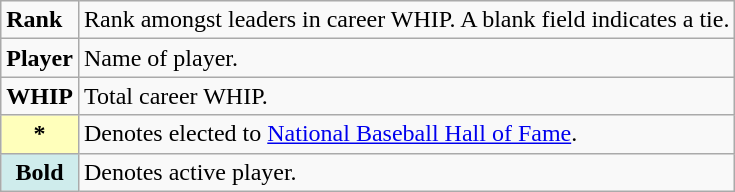<table class="wikitable">
<tr>
<td><strong>Rank</strong></td>
<td>Rank amongst leaders in career WHIP.  A blank field indicates a tie.</td>
</tr>
<tr>
<td><strong>Player</strong></td>
<td>Name of player.</td>
</tr>
<tr>
<td><strong>WHIP</strong></td>
<td>Total career WHIP.</td>
</tr>
<tr>
<th scope="row" style="background-color:#ffffbb">*</th>
<td>Denotes elected to <a href='#'>National Baseball Hall of Fame</a>. <br></td>
</tr>
<tr>
<th scope="row" style="background:#cfecec;"><strong>Bold</strong></th>
<td>Denotes active player.<br></td>
</tr>
</table>
